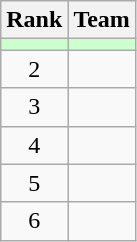<table class="wikitable">
<tr>
<th>Rank</th>
<th>Team</th>
</tr>
<tr bgcolor=#ccffcc>
<td align=center></td>
<td></td>
</tr>
<tr>
<td align=center>2</td>
<td></td>
</tr>
<tr>
<td align=center>3</td>
<td></td>
</tr>
<tr>
<td align=center>4</td>
<td></td>
</tr>
<tr>
<td align=center>5</td>
<td></td>
</tr>
<tr>
<td align=center>6</td>
<td></td>
</tr>
</table>
